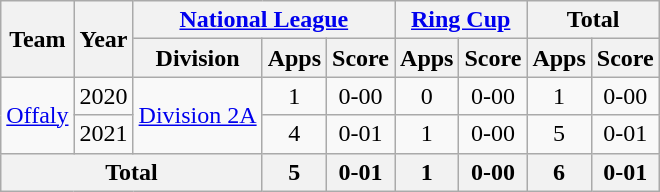<table class="wikitable" style="text-align:center">
<tr>
<th rowspan="2">Team</th>
<th rowspan="2">Year</th>
<th colspan="3"><a href='#'>National League</a></th>
<th colspan="2"><a href='#'>Ring Cup</a></th>
<th colspan="2">Total</th>
</tr>
<tr>
<th>Division</th>
<th>Apps</th>
<th>Score</th>
<th>Apps</th>
<th>Score</th>
<th>Apps</th>
<th>Score</th>
</tr>
<tr>
<td rowspan="2"><a href='#'>Offaly</a></td>
<td>2020</td>
<td rowspan="2"><a href='#'>Division 2A</a></td>
<td>1</td>
<td>0-00</td>
<td>0</td>
<td>0-00</td>
<td>1</td>
<td>0-00</td>
</tr>
<tr>
<td>2021</td>
<td>4</td>
<td>0-01</td>
<td>1</td>
<td>0-00</td>
<td>5</td>
<td>0-01</td>
</tr>
<tr>
<th colspan="3">Total</th>
<th>5</th>
<th>0-01</th>
<th>1</th>
<th>0-00</th>
<th>6</th>
<th>0-01</th>
</tr>
</table>
